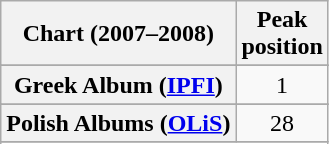<table class="wikitable sortable plainrowheaders" style="text-align:center">
<tr>
<th scope="col">Chart (2007–2008)</th>
<th scope="col">Peak<br>position</th>
</tr>
<tr>
</tr>
<tr>
</tr>
<tr>
</tr>
<tr>
</tr>
<tr>
</tr>
<tr>
</tr>
<tr>
</tr>
<tr>
</tr>
<tr>
<th scope="row">Greek Album (<a href='#'>IPFI</a>)</th>
<td>1</td>
</tr>
<tr>
</tr>
<tr>
</tr>
<tr>
</tr>
<tr>
<th scope="row">Polish Albums (<a href='#'>OLiS</a>)</th>
<td>28</td>
</tr>
<tr>
</tr>
<tr>
</tr>
<tr>
</tr>
<tr>
</tr>
<tr>
</tr>
<tr>
</tr>
<tr>
</tr>
</table>
